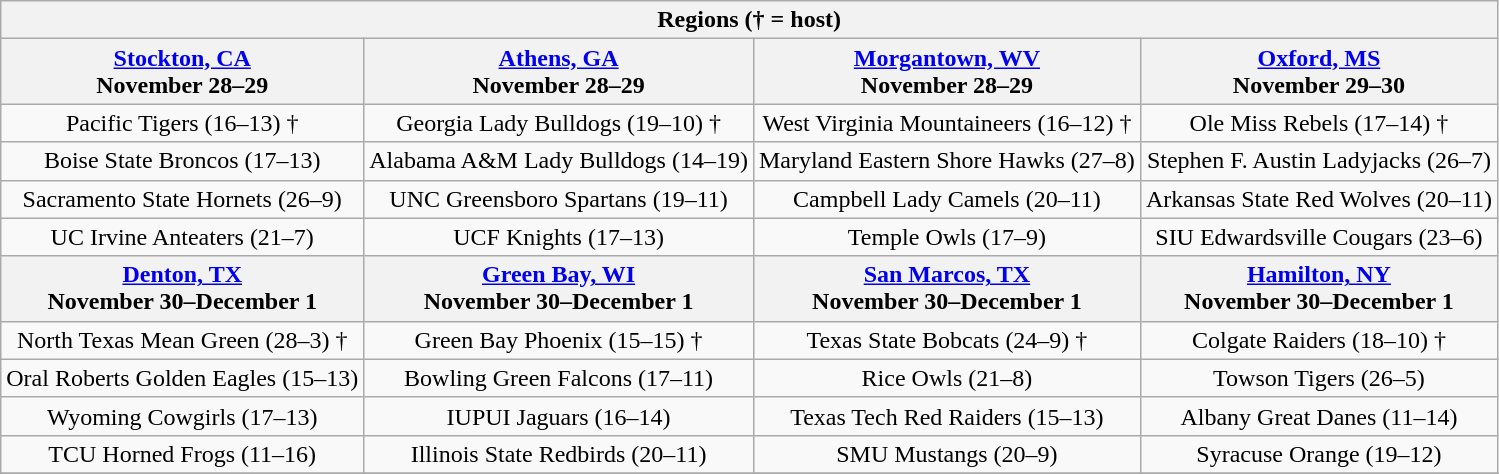<table class="wikitable" style="text-align:center; text-width:90%;">
<tr>
<th colspan="4"><strong>Regions</strong> († = host)</th>
</tr>
<tr>
<th><a href='#'>Stockton, CA</a><br>November 28–29</th>
<th><a href='#'>Athens, GA</a><br>November 28–29</th>
<th><a href='#'>Morgantown, WV</a><br>November 28–29</th>
<th><a href='#'>Oxford, MS</a><br>November 29–30</th>
</tr>
<tr>
<td>Pacific Tigers (16–13) †</td>
<td>Georgia Lady Bulldogs (19–10) †</td>
<td>West Virginia Mountaineers (16–12) †</td>
<td>Ole Miss Rebels (17–14) †</td>
</tr>
<tr>
<td>Boise State Broncos (17–13)</td>
<td>Alabama A&M Lady Bulldogs (14–19)</td>
<td>Maryland Eastern Shore Hawks (27–8)</td>
<td>Stephen F. Austin Ladyjacks (26–7)</td>
</tr>
<tr>
<td>Sacramento State Hornets (26–9)</td>
<td>UNC Greensboro Spartans (19–11)</td>
<td>Campbell Lady Camels (20–11)</td>
<td>Arkansas State Red Wolves (20–11)</td>
</tr>
<tr>
<td>UC Irvine Anteaters (21–7)</td>
<td>UCF Knights (17–13)</td>
<td>Temple Owls (17–9)</td>
<td>SIU Edwardsville Cougars (23–6)</td>
</tr>
<tr>
<th><a href='#'>Denton, TX</a><br>November 30–December 1</th>
<th><a href='#'>Green Bay, WI</a><br>November 30–December 1</th>
<th><a href='#'>San Marcos, TX</a><br>November 30–December 1</th>
<th><a href='#'>Hamilton, NY</a><br>November 30–December 1</th>
</tr>
<tr>
<td>North Texas Mean Green (28–3) †</td>
<td>Green Bay Phoenix (15–15) †</td>
<td>Texas State Bobcats (24–9) †</td>
<td>Colgate Raiders (18–10) †</td>
</tr>
<tr>
<td>Oral Roberts Golden Eagles (15–13)</td>
<td>Bowling Green Falcons (17–11)</td>
<td>Rice Owls (21–8)</td>
<td>Towson Tigers (26–5)</td>
</tr>
<tr>
<td>Wyoming Cowgirls (17–13)</td>
<td>IUPUI Jaguars (16–14)</td>
<td>Texas Tech Red Raiders (15–13)</td>
<td>Albany Great Danes (11–14)</td>
</tr>
<tr>
<td>TCU Horned Frogs (11–16)</td>
<td>Illinois State Redbirds (20–11)</td>
<td>SMU Mustangs (20–9)</td>
<td>Syracuse Orange (19–12)</td>
</tr>
<tr>
</tr>
</table>
